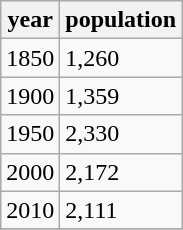<table class="wikitable">
<tr>
<th>year</th>
<th>population</th>
</tr>
<tr>
<td>1850</td>
<td>1,260</td>
</tr>
<tr>
<td>1900</td>
<td>1,359</td>
</tr>
<tr>
<td>1950</td>
<td>2,330</td>
</tr>
<tr>
<td>2000</td>
<td>2,172</td>
</tr>
<tr>
<td>2010</td>
<td>2,111</td>
</tr>
<tr>
</tr>
</table>
